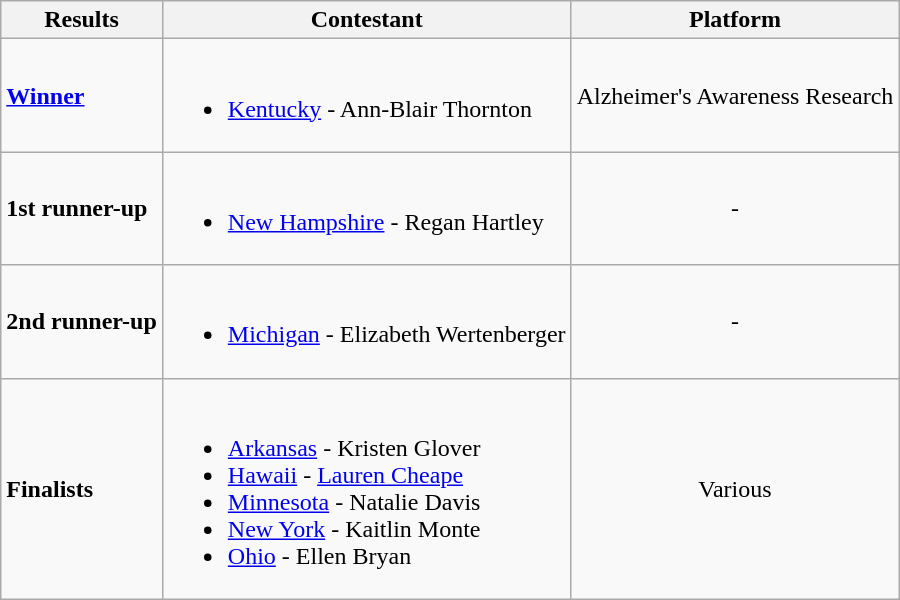<table class="wikitable">
<tr>
<th>Results</th>
<th>Contestant</th>
<th>Platform</th>
</tr>
<tr>
<td><strong><a href='#'>Winner</a></strong></td>
<td><br><ul><li> <a href='#'>Kentucky</a> - Ann-Blair Thornton</li></ul></td>
<td>Alzheimer's Awareness Research</td>
</tr>
<tr>
<td><strong>1st runner-up</strong></td>
<td><br><ul><li> <a href='#'>New Hampshire</a> - Regan Hartley</li></ul></td>
<td style="text-align:center;">-</td>
</tr>
<tr>
<td><strong>2nd runner-up</strong></td>
<td><br><ul><li> <a href='#'>Michigan</a> - Elizabeth Wertenberger</li></ul></td>
<td style="text-align:center;">-</td>
</tr>
<tr>
<td><strong>Finalists</strong></td>
<td><br><ul><li> <a href='#'>Arkansas</a> - Kristen Glover</li><li> <a href='#'>Hawaii</a> - <a href='#'>Lauren Cheape</a></li><li> <a href='#'>Minnesota</a> - Natalie Davis</li><li> <a href='#'>New York</a> - Kaitlin Monte</li><li> <a href='#'>Ohio</a> - Ellen Bryan</li></ul></td>
<td style="text-align:center;">Various</td>
</tr>
</table>
